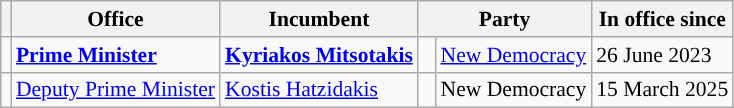<table class="wikitable" style="font-size: 90%;">
<tr>
<th></th>
<th>Office</th>
<th>Incumbent</th>
<th colspan="2">Party</th>
<th>In office since</th>
</tr>
<tr>
<td></td>
<td><strong><a href='#'>Prime Minister</a></strong></td>
<td><strong><a href='#'>Kyriakos Mitsotakis</a></strong></td>
<td width="5" style="background-color: "></td>
<td><a href='#'>New Democracy</a></td>
<td>26 June 2023</td>
</tr>
<tr>
<td></td>
<td><a href='#'>Deputy Prime Minister</a></td>
<td><a href='#'>Kostis Hatzidakis</a></td>
<td width="5" style="background-color: "></td>
<td>New Democracy</td>
<td>15 March 2025</td>
</tr>
</table>
